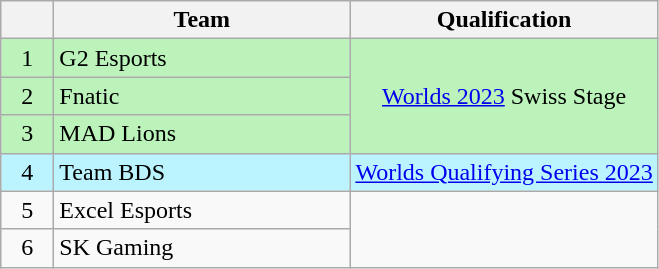<table class="wikitable" style="text-align:center">
<tr>
<th width=28></th>
<th width=190>Team</th>
<th>Qualification</th>
</tr>
<tr style="background-color:#BBF3BB;">
<td>1</td>
<td style="text-align:left">G2 Esports</td>
<td rowspan="3"><a href='#'>Worlds 2023</a> Swiss Stage</td>
</tr>
<tr style="background-color:#BBF3BB;">
<td>2</td>
<td style="text-align:left">Fnatic</td>
</tr>
<tr style="background-color:#BBF3BB;">
<td>3</td>
<td style="text-align:left">MAD Lions</td>
</tr>
<tr style="background-color:#BBF3FF;">
<td>4</td>
<td style="text-align:left">Team BDS</td>
<td><a href='#'>Worlds Qualifying Series 2023</a></td>
</tr>
<tr>
<td>5</td>
<td style="text-align:left">Excel Esports</td>
</tr>
<tr>
<td>6</td>
<td style="text-align:left">SK Gaming</td>
</tr>
</table>
